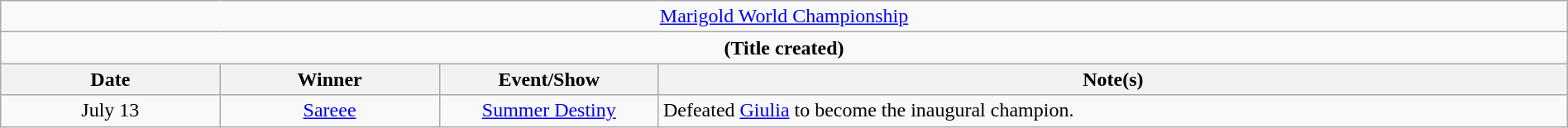<table class="wikitable" style="text-align:center; width:100%;">
<tr>
<td colspan="4" style="text-align: center;"><a href='#'>Marigold World Championship</a></td>
</tr>
<tr>
<td colspan="4" style="text-align: center;"><strong>(Title created)</strong></td>
</tr>
<tr>
<th width=14%>Date</th>
<th width=14%>Winner</th>
<th width=14%>Event/Show</th>
<th width=58%>Note(s)</th>
</tr>
<tr>
<td>July 13</td>
<td><a href='#'>Sareee</a></td>
<td><a href='#'>Summer Destiny</a></td>
<td align=left>Defeated <a href='#'>Giulia</a> to become the inaugural champion.</td>
</tr>
</table>
